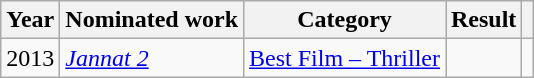<table class="wikitable">
<tr>
<th scope="col">Year</th>
<th scope="col">Nominated work</th>
<th scope="col">Category</th>
<th scope="col">Result</th>
<th scope="col" class="unsortable"></th>
</tr>
<tr>
<td>2013</td>
<td><em><a href='#'>Jannat 2</a></em></td>
<td><a href='#'>Best Film – Thriller</a></td>
<td></td>
<td></td>
</tr>
</table>
